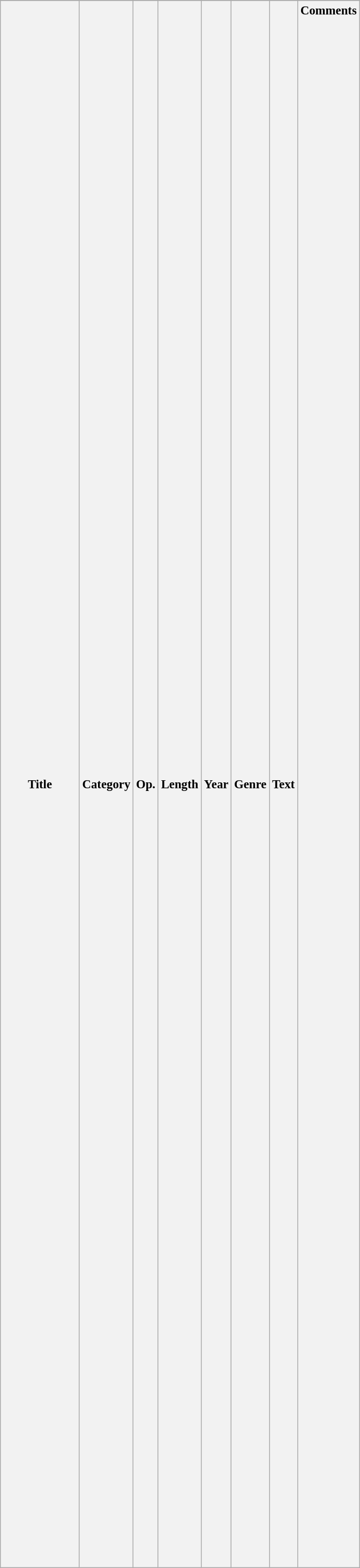<table class="wikitable sortable plainrowheaders" style="margin-right: 0; font-size: 95%">
<tr>
</tr>
<tr>
<th scope="col" style="width:22%;">Title</th>
<th scope="col">Category</th>
<th scope="col" data-sort-type="number">Op.</th>
<th scope="col" data-sort-type="number">Length</th>
<th scope="col">Year</th>
<th scope="col">Genre</th>
<th scope="col">Text</th>
<th scope="col" class="unsortable">Comments<br><br><br><br><br><br><br><br><br><br><br><br><br><br><br><br><br><br><br><br><br><br><br><br><br><br><br><br><br><br><br><br><br><br><br><br><br><br><br><br><br><br><br><br><br><br><br><br><br><br><br><br><br><br><br><br><br><br><br><br><br><br><br><br><br><br><br><br><br><br><br><br><br><br><br><br><br><br><br><br><br><br><br><br><br><br><br><br><br><br><br><br><br><br><br><br><br><br><br><br><br><br><br><br><br><br><br><br></th>
</tr>
</table>
